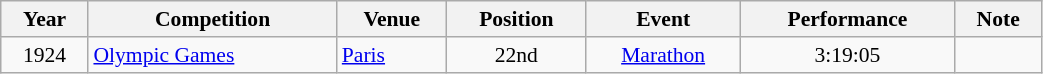<table class="wikitable" width=55% style="font-size:90%; text-align:center;">
<tr>
<th>Year</th>
<th>Competition</th>
<th>Venue</th>
<th>Position</th>
<th>Event</th>
<th>Performance</th>
<th>Note</th>
</tr>
<tr>
<td rowspan=1>1924</td>
<td rowspan=1 align=left><a href='#'>Olympic Games</a></td>
<td rowspan=1 align=left> <a href='#'>Paris</a></td>
<td>22nd</td>
<td><a href='#'>Marathon</a></td>
<td>3:19:05</td>
<td></td>
</tr>
</table>
